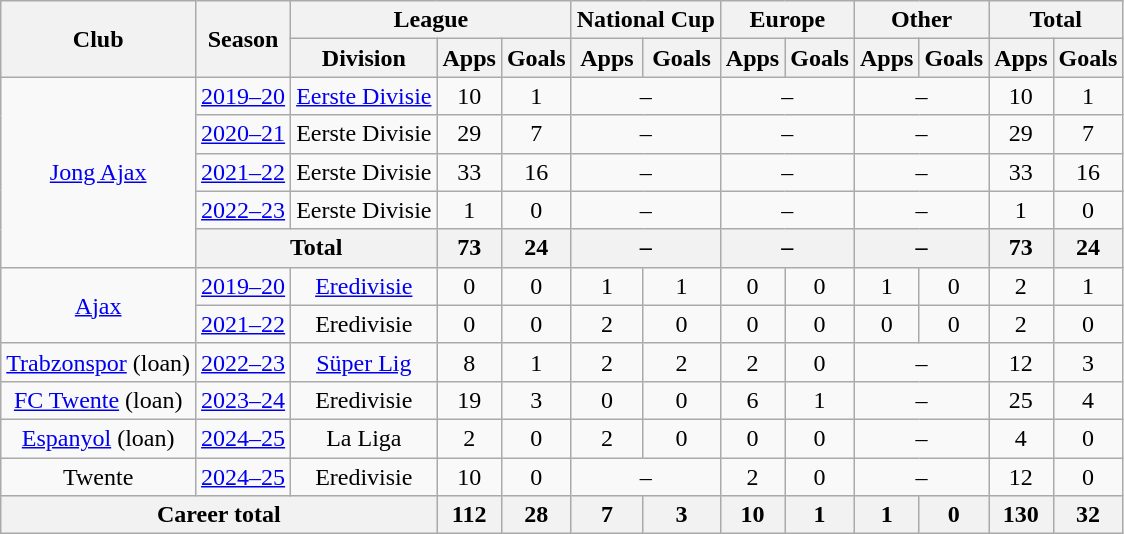<table class="wikitable" style="text-align:center">
<tr>
<th rowspan="2">Club</th>
<th rowspan="2">Season</th>
<th colspan="3">League</th>
<th colspan="2">National Cup</th>
<th colspan="2">Europe</th>
<th colspan="2">Other</th>
<th colspan="2">Total</th>
</tr>
<tr>
<th>Division</th>
<th>Apps</th>
<th>Goals</th>
<th>Apps</th>
<th>Goals</th>
<th>Apps</th>
<th>Goals</th>
<th>Apps</th>
<th>Goals</th>
<th>Apps</th>
<th>Goals</th>
</tr>
<tr>
<td rowspan="5"><a href='#'>Jong Ajax</a></td>
<td><a href='#'>2019–20</a></td>
<td><a href='#'>Eerste Divisie</a></td>
<td>10</td>
<td>1</td>
<td colspan="2">–</td>
<td colspan="2">–</td>
<td colspan="2">–</td>
<td>10</td>
<td>1</td>
</tr>
<tr>
<td><a href='#'>2020–21</a></td>
<td>Eerste Divisie</td>
<td>29</td>
<td>7</td>
<td colspan="2">–</td>
<td colspan="2">–</td>
<td colspan="2">–</td>
<td>29</td>
<td>7</td>
</tr>
<tr>
<td><a href='#'>2021–22</a></td>
<td>Eerste Divisie</td>
<td>33</td>
<td>16</td>
<td colspan="2">–</td>
<td colspan="2">–</td>
<td colspan="2">–</td>
<td>33</td>
<td>16</td>
</tr>
<tr>
<td><a href='#'>2022–23</a></td>
<td>Eerste Divisie</td>
<td>1</td>
<td>0</td>
<td colspan="2">–</td>
<td colspan="2">–</td>
<td colspan="2">–</td>
<td>1</td>
<td>0</td>
</tr>
<tr>
<th colspan="2">Total</th>
<th>73</th>
<th>24</th>
<th colspan="2">–</th>
<th colspan="2">–</th>
<th colspan="2">–</th>
<th>73</th>
<th>24</th>
</tr>
<tr>
<td rowspan="2"><a href='#'>Ajax</a></td>
<td><a href='#'>2019–20</a></td>
<td><a href='#'>Eredivisie</a></td>
<td>0</td>
<td>0</td>
<td>1</td>
<td>1</td>
<td>0</td>
<td>0</td>
<td>1</td>
<td>0</td>
<td>2</td>
<td>1</td>
</tr>
<tr>
<td><a href='#'>2021–22</a></td>
<td>Eredivisie</td>
<td>0</td>
<td>0</td>
<td>2</td>
<td>0</td>
<td>0</td>
<td>0</td>
<td>0</td>
<td>0</td>
<td>2</td>
<td>0</td>
</tr>
<tr>
<td><a href='#'>Trabzonspor</a> (loan)</td>
<td><a href='#'>2022–23</a></td>
<td><a href='#'>Süper Lig</a></td>
<td>8</td>
<td>1</td>
<td>2</td>
<td>2</td>
<td>2</td>
<td>0</td>
<td colspan="2">–</td>
<td>12</td>
<td>3</td>
</tr>
<tr>
<td><a href='#'>FC Twente</a> (loan)</td>
<td><a href='#'>2023–24</a></td>
<td>Eredivisie</td>
<td>19</td>
<td>3</td>
<td>0</td>
<td>0</td>
<td>6</td>
<td>1</td>
<td colspan="2">–</td>
<td>25</td>
<td>4</td>
</tr>
<tr>
<td><a href='#'>Espanyol</a> (loan)</td>
<td><a href='#'>2024–25</a></td>
<td>La Liga</td>
<td>2</td>
<td>0</td>
<td>2</td>
<td>0</td>
<td>0</td>
<td>0</td>
<td colspan="2">–</td>
<td>4</td>
<td>0</td>
</tr>
<tr>
<td>Twente</td>
<td><a href='#'>2024–25</a></td>
<td>Eredivisie</td>
<td>10</td>
<td>0</td>
<td colspan="2">–</td>
<td>2</td>
<td>0</td>
<td colspan="2">–</td>
<td>12</td>
<td>0</td>
</tr>
<tr>
<th colspan="3">Career total</th>
<th>112</th>
<th>28</th>
<th>7</th>
<th>3</th>
<th>10</th>
<th>1</th>
<th>1</th>
<th>0</th>
<th>130</th>
<th>32</th>
</tr>
</table>
